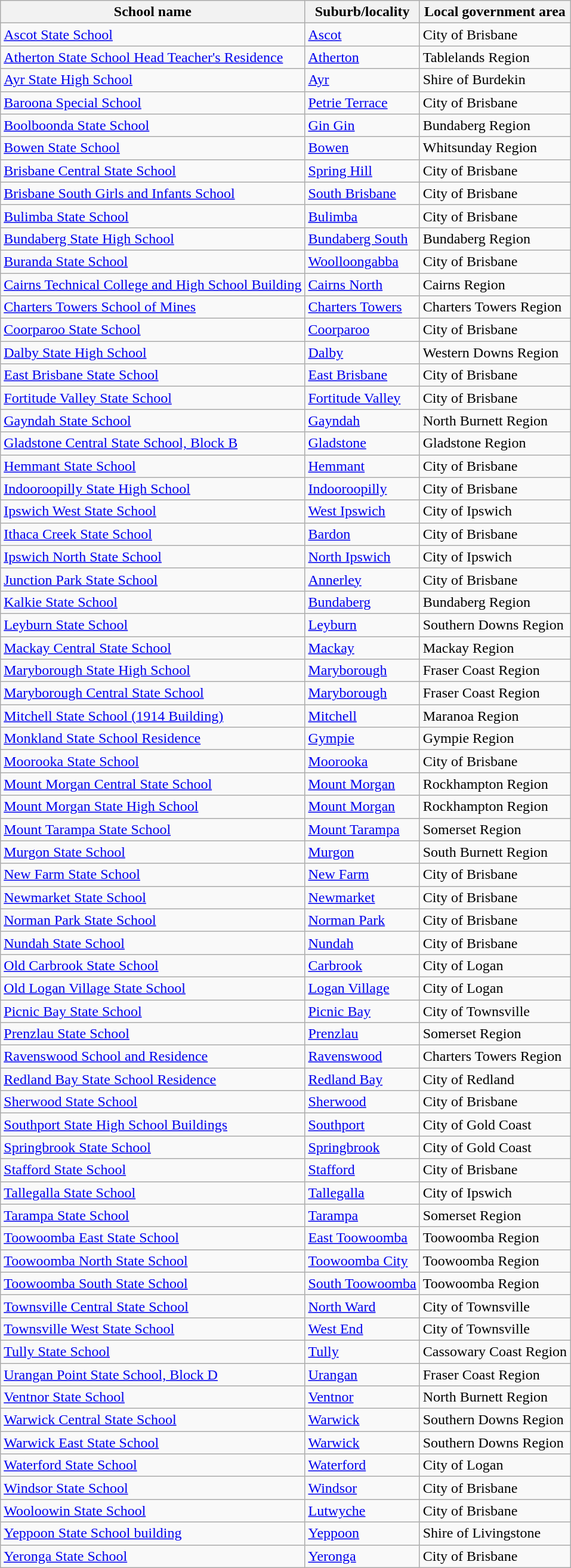<table class="wikitable">
<tr>
<th>School name</th>
<th>Suburb/locality</th>
<th>Local government area</th>
</tr>
<tr>
<td><a href='#'>Ascot State School</a></td>
<td><a href='#'>Ascot</a></td>
<td>City of Brisbane</td>
</tr>
<tr>
<td><a href='#'>Atherton State School Head Teacher's Residence</a></td>
<td><a href='#'>Atherton</a></td>
<td>Tablelands Region</td>
</tr>
<tr>
<td><a href='#'>Ayr State High School</a></td>
<td><a href='#'>Ayr</a></td>
<td>Shire of Burdekin</td>
</tr>
<tr>
<td><a href='#'>Baroona Special School</a></td>
<td><a href='#'>Petrie Terrace</a></td>
<td>City of Brisbane</td>
</tr>
<tr>
<td><a href='#'>Boolboonda State School</a></td>
<td><a href='#'>Gin Gin</a></td>
<td>Bundaberg Region</td>
</tr>
<tr>
<td><a href='#'>Bowen State School</a></td>
<td><a href='#'>Bowen</a></td>
<td>Whitsunday Region</td>
</tr>
<tr>
<td><a href='#'>Brisbane Central State School</a></td>
<td><a href='#'>Spring Hill</a></td>
<td>City of Brisbane</td>
</tr>
<tr>
<td><a href='#'>Brisbane South Girls and Infants School</a></td>
<td><a href='#'>South Brisbane</a></td>
<td>City of Brisbane</td>
</tr>
<tr>
<td><a href='#'>Bulimba State School</a></td>
<td><a href='#'>Bulimba</a></td>
<td>City of Brisbane</td>
</tr>
<tr>
<td><a href='#'>Bundaberg State High School</a></td>
<td><a href='#'>Bundaberg South</a></td>
<td>Bundaberg Region</td>
</tr>
<tr>
<td><a href='#'>Buranda State School</a></td>
<td><a href='#'>Woolloongabba</a></td>
<td>City of Brisbane</td>
</tr>
<tr>
<td><a href='#'>Cairns Technical College and High School Building</a></td>
<td><a href='#'>Cairns North</a></td>
<td>Cairns Region</td>
</tr>
<tr>
<td><a href='#'>Charters Towers School of Mines</a></td>
<td><a href='#'>Charters Towers</a></td>
<td>Charters Towers Region</td>
</tr>
<tr>
<td><a href='#'>Coorparoo State School</a></td>
<td><a href='#'>Coorparoo</a></td>
<td>City of Brisbane</td>
</tr>
<tr>
<td><a href='#'>Dalby State High School</a></td>
<td><a href='#'>Dalby</a></td>
<td>Western Downs Region</td>
</tr>
<tr>
<td><a href='#'>East Brisbane State School</a></td>
<td><a href='#'>East Brisbane</a></td>
<td>City of Brisbane</td>
</tr>
<tr>
<td><a href='#'>Fortitude Valley State School</a></td>
<td><a href='#'>Fortitude Valley</a></td>
<td>City of Brisbane</td>
</tr>
<tr>
<td><a href='#'>Gayndah State School</a></td>
<td><a href='#'>Gayndah</a></td>
<td>North Burnett Region</td>
</tr>
<tr>
<td><a href='#'>Gladstone Central State School, Block B</a></td>
<td><a href='#'>Gladstone</a></td>
<td>Gladstone Region</td>
</tr>
<tr>
<td><a href='#'>Hemmant State School</a></td>
<td><a href='#'>Hemmant</a></td>
<td>City of Brisbane</td>
</tr>
<tr>
<td><a href='#'>Indooroopilly State High School</a></td>
<td><a href='#'>Indooroopilly</a></td>
<td>City of Brisbane</td>
</tr>
<tr>
<td><a href='#'>Ipswich West State School</a></td>
<td><a href='#'>West Ipswich</a></td>
<td>City of Ipswich</td>
</tr>
<tr>
<td><a href='#'>Ithaca Creek State School</a></td>
<td><a href='#'>Bardon</a></td>
<td>City of Brisbane</td>
</tr>
<tr>
<td><a href='#'>Ipswich North State School</a></td>
<td><a href='#'>North Ipswich</a></td>
<td>City of Ipswich</td>
</tr>
<tr>
<td><a href='#'>Junction Park State School</a></td>
<td><a href='#'>Annerley</a></td>
<td>City of Brisbane</td>
</tr>
<tr>
<td><a href='#'>Kalkie State School</a></td>
<td><a href='#'>Bundaberg</a></td>
<td>Bundaberg Region</td>
</tr>
<tr>
<td><a href='#'>Leyburn State School</a></td>
<td><a href='#'>Leyburn</a></td>
<td>Southern Downs Region</td>
</tr>
<tr>
<td><a href='#'>Mackay Central State School</a></td>
<td><a href='#'>Mackay</a></td>
<td>Mackay Region</td>
</tr>
<tr>
<td><a href='#'>Maryborough State High School</a></td>
<td><a href='#'>Maryborough</a></td>
<td>Fraser Coast Region</td>
</tr>
<tr>
<td><a href='#'>Maryborough Central State School</a></td>
<td><a href='#'>Maryborough</a></td>
<td>Fraser Coast Region</td>
</tr>
<tr>
<td><a href='#'>Mitchell State School (1914 Building)</a></td>
<td><a href='#'>Mitchell</a></td>
<td>Maranoa Region</td>
</tr>
<tr>
<td><a href='#'>Monkland State School Residence</a></td>
<td><a href='#'>Gympie</a></td>
<td>Gympie Region</td>
</tr>
<tr>
<td><a href='#'>Moorooka State School</a></td>
<td><a href='#'>Moorooka</a></td>
<td>City of Brisbane</td>
</tr>
<tr>
<td><a href='#'>Mount Morgan Central State School</a></td>
<td><a href='#'>Mount Morgan</a></td>
<td>Rockhampton Region</td>
</tr>
<tr>
<td><a href='#'>Mount Morgan State High School</a></td>
<td><a href='#'>Mount Morgan</a></td>
<td>Rockhampton Region</td>
</tr>
<tr>
<td><a href='#'>Mount Tarampa State School</a></td>
<td><a href='#'>Mount Tarampa</a></td>
<td>Somerset Region</td>
</tr>
<tr>
<td><a href='#'>Murgon State School</a></td>
<td><a href='#'>Murgon</a></td>
<td>South Burnett Region</td>
</tr>
<tr>
<td><a href='#'>New Farm State School</a></td>
<td><a href='#'>New Farm</a></td>
<td>City of Brisbane</td>
</tr>
<tr>
<td><a href='#'>Newmarket State School</a></td>
<td><a href='#'>Newmarket</a></td>
<td>City of Brisbane</td>
</tr>
<tr>
<td><a href='#'>Norman Park State School</a></td>
<td><a href='#'>Norman Park</a></td>
<td>City of Brisbane</td>
</tr>
<tr>
<td><a href='#'>Nundah State School</a></td>
<td><a href='#'>Nundah</a></td>
<td>City of Brisbane</td>
</tr>
<tr>
<td><a href='#'>Old Carbrook State School</a></td>
<td><a href='#'>Carbrook</a></td>
<td>City of Logan</td>
</tr>
<tr>
<td><a href='#'>Old Logan Village State School</a></td>
<td><a href='#'>Logan Village</a></td>
<td>City of Logan</td>
</tr>
<tr>
<td><a href='#'>Picnic Bay State School</a></td>
<td><a href='#'>Picnic Bay</a></td>
<td>City of Townsville</td>
</tr>
<tr>
<td><a href='#'>Prenzlau State School</a></td>
<td><a href='#'>Prenzlau</a></td>
<td>Somerset Region</td>
</tr>
<tr>
<td><a href='#'>Ravenswood School and Residence</a></td>
<td><a href='#'>Ravenswood</a></td>
<td>Charters Towers Region</td>
</tr>
<tr>
<td><a href='#'>Redland Bay State School Residence</a></td>
<td><a href='#'>Redland Bay</a></td>
<td>City of Redland</td>
</tr>
<tr>
<td><a href='#'>Sherwood State School</a></td>
<td><a href='#'>Sherwood</a></td>
<td>City of Brisbane</td>
</tr>
<tr>
<td><a href='#'>Southport State High School Buildings</a></td>
<td><a href='#'>Southport</a></td>
<td>City of Gold Coast</td>
</tr>
<tr>
<td><a href='#'>Springbrook State School</a></td>
<td><a href='#'>Springbrook</a></td>
<td>City of Gold Coast</td>
</tr>
<tr>
<td><a href='#'>Stafford State School</a></td>
<td><a href='#'>Stafford</a></td>
<td>City of Brisbane</td>
</tr>
<tr>
<td><a href='#'>Tallegalla State School</a></td>
<td><a href='#'>Tallegalla</a></td>
<td>City of Ipswich</td>
</tr>
<tr>
<td><a href='#'>Tarampa State School</a></td>
<td><a href='#'>Tarampa</a></td>
<td>Somerset Region</td>
</tr>
<tr>
<td><a href='#'>Toowoomba East State School</a></td>
<td><a href='#'>East Toowoomba</a></td>
<td>Toowoomba Region</td>
</tr>
<tr>
<td><a href='#'>Toowoomba North State School</a></td>
<td><a href='#'>Toowoomba City</a></td>
<td>Toowoomba Region</td>
</tr>
<tr>
<td><a href='#'>Toowoomba South State School</a></td>
<td><a href='#'>South Toowoomba</a></td>
<td>Toowoomba Region</td>
</tr>
<tr>
<td><a href='#'>Townsville Central State School</a></td>
<td><a href='#'>North Ward</a></td>
<td>City of Townsville</td>
</tr>
<tr>
<td><a href='#'>Townsville West State School</a></td>
<td><a href='#'>West End</a></td>
<td>City of Townsville</td>
</tr>
<tr>
<td><a href='#'>Tully State School</a></td>
<td><a href='#'>Tully</a></td>
<td>Cassowary Coast Region</td>
</tr>
<tr>
<td><a href='#'>Urangan Point State School, Block D</a></td>
<td><a href='#'>Urangan</a></td>
<td>Fraser Coast Region</td>
</tr>
<tr>
<td><a href='#'>Ventnor State School</a></td>
<td><a href='#'>Ventnor</a></td>
<td>North Burnett Region</td>
</tr>
<tr>
<td><a href='#'>Warwick Central State School</a></td>
<td><a href='#'>Warwick</a></td>
<td>Southern Downs Region</td>
</tr>
<tr>
<td><a href='#'>Warwick East State School</a></td>
<td><a href='#'>Warwick</a></td>
<td>Southern Downs Region</td>
</tr>
<tr>
<td><a href='#'>Waterford State School</a></td>
<td><a href='#'>Waterford</a></td>
<td>City of Logan</td>
</tr>
<tr>
<td><a href='#'>Windsor State School</a></td>
<td><a href='#'>Windsor</a></td>
<td>City of Brisbane</td>
</tr>
<tr>
<td><a href='#'>Wooloowin State School</a></td>
<td><a href='#'>Lutwyche</a></td>
<td>City of Brisbane</td>
</tr>
<tr>
<td><a href='#'>Yeppoon State School building</a></td>
<td><a href='#'>Yeppoon</a></td>
<td>Shire of Livingstone</td>
</tr>
<tr>
<td><a href='#'>Yeronga State School</a></td>
<td><a href='#'>Yeronga</a></td>
<td>City of Brisbane</td>
</tr>
</table>
